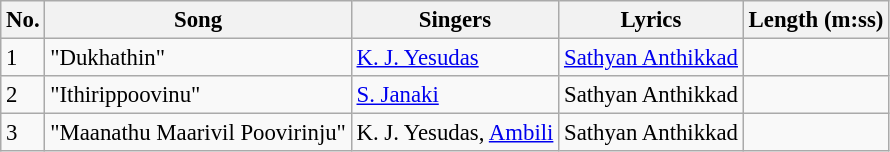<table class="wikitable" style="font-size:95%;">
<tr>
<th>No.</th>
<th>Song</th>
<th>Singers</th>
<th>Lyrics</th>
<th>Length (m:ss)</th>
</tr>
<tr>
<td>1</td>
<td>"Dukhathin"</td>
<td><a href='#'>K. J. Yesudas</a></td>
<td><a href='#'>Sathyan Anthikkad</a></td>
<td></td>
</tr>
<tr>
<td>2</td>
<td>"Ithirippoovinu"</td>
<td><a href='#'>S. Janaki</a></td>
<td>Sathyan Anthikkad</td>
<td></td>
</tr>
<tr>
<td>3</td>
<td>"Maanathu Maarivil Poovirinju"</td>
<td>K. J. Yesudas, <a href='#'>Ambili</a></td>
<td>Sathyan Anthikkad</td>
<td></td>
</tr>
</table>
